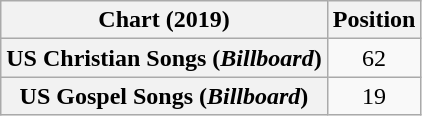<table class="wikitable plainrowheaders sortable" style="text-align:center">
<tr>
<th scope="col">Chart (2019)</th>
<th scope="col">Position</th>
</tr>
<tr>
<th scope="row">US Christian Songs (<em>Billboard</em>)</th>
<td>62</td>
</tr>
<tr>
<th scope="row">US Gospel Songs (<em>Billboard</em>)</th>
<td>19</td>
</tr>
</table>
